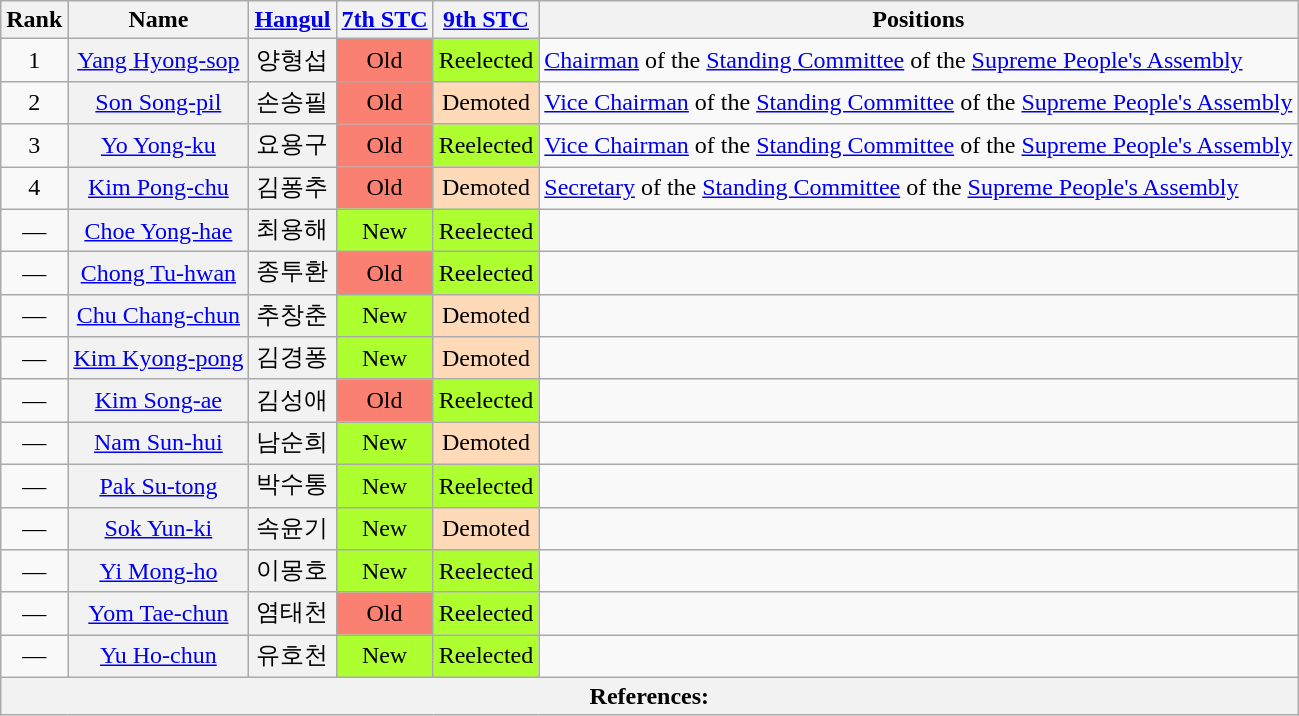<table class="wikitable sortable">
<tr>
<th>Rank</th>
<th>Name</th>
<th class="unsortable"><a href='#'>Hangul</a></th>
<th><a href='#'>7th STC</a></th>
<th><a href='#'>9th STC</a></th>
<th>Positions</th>
</tr>
<tr>
<td align="center">1</td>
<th align="center" scope="row" style="font-weight:normal;"><a href='#'>Yang Hyong-sop</a></th>
<th align="center" scope="row" style="font-weight:normal;">양형섭</th>
<td style="background: Salmon" align="center">Old</td>
<td align="center" style="background: GreenYellow">Reelected</td>
<td><a href='#'>Chairman</a> of the <a href='#'>Standing Committee</a> of the <a href='#'>Supreme People's Assembly</a></td>
</tr>
<tr>
<td align="center">2</td>
<th align="center" scope="row" style="font-weight:normal;"><a href='#'>Son Song-pil</a></th>
<th align="center" scope="row" style="font-weight:normal;">손송필</th>
<td style="background: Salmon" align="center">Old</td>
<td style="background: PeachPuff" align="center">Demoted</td>
<td><a href='#'>Vice Chairman</a> of the <a href='#'>Standing Committee</a> of the <a href='#'>Supreme People's Assembly</a></td>
</tr>
<tr>
<td align="center">3</td>
<th align="center" scope="row" style="font-weight:normal;"><a href='#'>Yo Yong-ku</a></th>
<th align="center" scope="row" style="font-weight:normal;">요용구</th>
<td style="background: Salmon" align="center">Old</td>
<td align="center" style="background: GreenYellow">Reelected</td>
<td><a href='#'>Vice Chairman</a> of the <a href='#'>Standing Committee</a> of the <a href='#'>Supreme People's Assembly</a></td>
</tr>
<tr>
<td align="center">4</td>
<th align="center" scope="row" style="font-weight:normal;"><a href='#'>Kim Pong-chu</a></th>
<th align="center" scope="row" style="font-weight:normal;">김퐁추</th>
<td style="background: Salmon" align="center">Old</td>
<td style="background: PeachPuff" align="center">Demoted</td>
<td><a href='#'>Secretary</a> of the <a href='#'>Standing Committee</a> of the <a href='#'>Supreme People's Assembly</a></td>
</tr>
<tr>
<td align="center">—</td>
<th align="center" scope="row" style="font-weight:normal;"><a href='#'>Choe Yong-hae</a></th>
<th align="center" scope="row" style="font-weight:normal;">최용해</th>
<td align="center" style="background: GreenYellow">New</td>
<td align="center" style="background: GreenYellow">Reelected</td>
<td></td>
</tr>
<tr>
<td align="center">—</td>
<th align="center" scope="row" style="font-weight:normal;"><a href='#'>Chong Tu-hwan</a></th>
<th align="center" scope="row" style="font-weight:normal;">종투환</th>
<td style="background: Salmon" align="center">Old</td>
<td align="center" style="background: GreenYellow">Reelected</td>
<td></td>
</tr>
<tr>
<td align="center">—</td>
<th align="center" scope="row" style="font-weight:normal;"><a href='#'>Chu Chang-chun</a></th>
<th align="center" scope="row" style="font-weight:normal;">추창춘</th>
<td align="center" style="background: GreenYellow">New</td>
<td style="background: PeachPuff" align="center">Demoted</td>
<td></td>
</tr>
<tr>
<td align="center">—</td>
<th align="center" scope="row" style="font-weight:normal;"><a href='#'>Kim Kyong-pong</a></th>
<th align="center" scope="row" style="font-weight:normal;">김경퐁</th>
<td align="center" style="background: GreenYellow">New</td>
<td style="background: PeachPuff" align="center">Demoted</td>
<td></td>
</tr>
<tr>
<td align="center">—</td>
<th align="center" scope="row" style="font-weight:normal;"><a href='#'>Kim Song-ae</a></th>
<th align="center" scope="row" style="font-weight:normal;">김성애</th>
<td style="background: Salmon" align="center">Old</td>
<td align="center" style="background: GreenYellow">Reelected</td>
<td></td>
</tr>
<tr>
<td align="center">—</td>
<th align="center" scope="row" style="font-weight:normal;"><a href='#'>Nam Sun-hui</a></th>
<th align="center" scope="row" style="font-weight:normal;">남순희</th>
<td align="center" style="background: GreenYellow">New</td>
<td style="background: PeachPuff" align="center">Demoted</td>
<td></td>
</tr>
<tr>
<td align="center">—</td>
<th align="center" scope="row" style="font-weight:normal;"><a href='#'>Pak Su-tong</a></th>
<th align="center" scope="row" style="font-weight:normal;">박수통</th>
<td align="center" style="background: GreenYellow">New</td>
<td align="center" style="background: GreenYellow">Reelected</td>
<td></td>
</tr>
<tr>
<td align="center">—</td>
<th align="center" scope="row" style="font-weight:normal;"><a href='#'>Sok Yun-ki</a></th>
<th align="center" scope="row" style="font-weight:normal;">속윤기</th>
<td align="center" style="background: GreenYellow">New</td>
<td style="background: PeachPuff" align="center">Demoted</td>
<td></td>
</tr>
<tr>
<td align="center">—</td>
<th align="center" scope="row" style="font-weight:normal;"><a href='#'>Yi Mong-ho</a></th>
<th align="center" scope="row" style="font-weight:normal;">이몽호</th>
<td align="center" style="background: GreenYellow">New</td>
<td align="center" style="background: GreenYellow">Reelected</td>
<td></td>
</tr>
<tr>
<td align="center">—</td>
<th align="center" scope="row" style="font-weight:normal;"><a href='#'>Yom Tae-chun</a></th>
<th align="center" scope="row" style="font-weight:normal;">염태천</th>
<td style="background: Salmon" align="center">Old</td>
<td align="center" style="background: GreenYellow">Reelected</td>
<td></td>
</tr>
<tr>
<td align="center">—</td>
<th align="center" scope="row" style="font-weight:normal;"><a href='#'>Yu Ho-chun</a></th>
<th align="center" scope="row" style="font-weight:normal;">유호천</th>
<td align="center" style="background: GreenYellow">New</td>
<td align="center" style="background: GreenYellow">Reelected</td>
<td></td>
</tr>
<tr>
<th colspan="6" unsortable><strong>References:</strong><br></th>
</tr>
</table>
